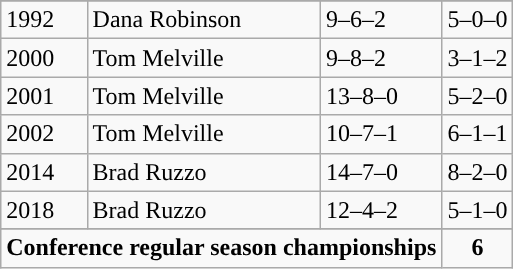<table class="wikitable" style="font-size:100%;">
<tr>
</tr>
<tr>
<td>1992</td>
<td>Dana Robinson</td>
<td>9–6–2</td>
<td>5–0–0</td>
</tr>
<tr>
<td>2000</td>
<td>Tom Melville</td>
<td>9–8–2</td>
<td>3–1–2</td>
</tr>
<tr>
<td>2001</td>
<td>Tom Melville</td>
<td>13–8–0</td>
<td>5–2–0</td>
</tr>
<tr>
<td>2002</td>
<td>Tom Melville</td>
<td>10–7–1</td>
<td>6–1–1</td>
</tr>
<tr>
<td>2014</td>
<td>Brad Ruzzo</td>
<td>14–7–0</td>
<td>8–2–0</td>
</tr>
<tr>
<td>2018</td>
<td>Brad Ruzzo</td>
<td>12–4–2</td>
<td>5–1–0</td>
</tr>
<tr>
</tr>
<tr style="text-align:center; ">
<td colspan="3"><strong>Conference regular season championships</strong></td>
<td colspan="1"><strong>6</strong></td>
</tr>
</table>
